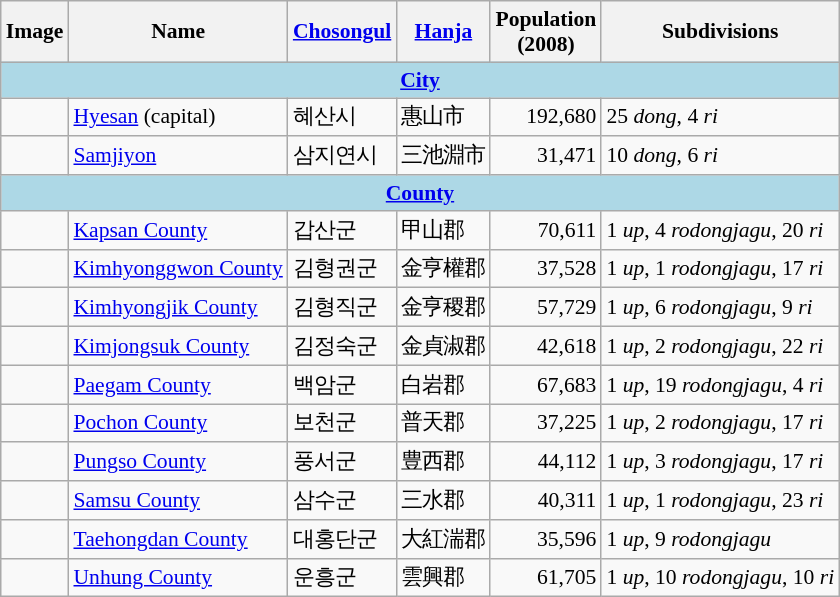<table class="wikitable" align="center" style="font-size:90%;">
<tr>
<th>Image</th>
<th>Name</th>
<th><a href='#'>Chosongul</a></th>
<th><a href='#'>Hanja</a></th>
<th>Population<br>(2008)</th>
<th>Subdivisions</th>
</tr>
<tr bgcolor="lightblue">
<td colspan="6" align=center><a href='#'><strong>City</strong></a></td>
</tr>
<tr>
<td></td>
<td><a href='#'>Hyesan</a> (capital)</td>
<td>혜산시</td>
<td>惠山市</td>
<td align=right>192,680</td>
<td>25 <em>dong</em>, 4 <em>ri</em></td>
</tr>
<tr>
<td></td>
<td><a href='#'>Samjiyon</a></td>
<td>삼지연시</td>
<td>三池淵市</td>
<td align=right>31,471</td>
<td>10 <em>dong</em>, 6 <em>ri</em></td>
</tr>
<tr bgcolor="lightblue">
<td colspan="6" align=center><a href='#'><strong>County</strong></a></td>
</tr>
<tr>
<td></td>
<td><a href='#'>Kapsan County</a></td>
<td>갑산군</td>
<td>甲山郡</td>
<td align=right>70,611</td>
<td>1 <em>up</em>, 4 <em>rodongjagu</em>, 20 <em>ri</em></td>
</tr>
<tr>
<td></td>
<td><a href='#'>Kimhyonggwon County</a></td>
<td>김형권군</td>
<td>金亨權郡</td>
<td align=right>37,528</td>
<td>1 <em>up</em>, 1 <em>rodongjagu</em>, 17 <em>ri</em></td>
</tr>
<tr>
<td></td>
<td><a href='#'>Kimhyongjik County</a></td>
<td>김형직군</td>
<td>金亨稷郡</td>
<td align=right>57,729</td>
<td>1 <em>up</em>, 6 <em>rodongjagu</em>, 9 <em>ri</em></td>
</tr>
<tr>
<td></td>
<td><a href='#'>Kimjongsuk County</a></td>
<td>김정숙군</td>
<td>金貞淑郡</td>
<td align=right>42,618</td>
<td>1 <em>up</em>, 2 <em>rodongjagu</em>, 22 <em>ri</em></td>
</tr>
<tr>
<td></td>
<td><a href='#'>Paegam County</a></td>
<td>백암군</td>
<td>白岩郡</td>
<td align=right>67,683</td>
<td>1 <em>up</em>, 19 <em>rodongjagu</em>, 4 <em>ri</em></td>
</tr>
<tr>
<td></td>
<td><a href='#'>Pochon County</a></td>
<td>보천군</td>
<td>普天郡</td>
<td align=right>37,225</td>
<td>1 <em>up</em>, 2 <em>rodongjagu</em>, 17 <em>ri</em></td>
</tr>
<tr>
<td></td>
<td><a href='#'>Pungso County</a></td>
<td>풍서군</td>
<td>豊西郡</td>
<td align=right>44,112</td>
<td>1 <em>up</em>, 3 <em>rodongjagu</em>, 17 <em>ri</em></td>
</tr>
<tr>
<td></td>
<td><a href='#'>Samsu County</a></td>
<td>삼수군</td>
<td>三水郡</td>
<td align=right>40,311</td>
<td>1 <em>up</em>, 1 <em>rodongjagu</em>, 23 <em>ri</em></td>
</tr>
<tr>
<td></td>
<td><a href='#'>Taehongdan County</a></td>
<td>대홍단군</td>
<td>大紅湍郡</td>
<td align=right>35,596</td>
<td>1 <em>up</em>, 9 <em>rodongjagu</em></td>
</tr>
<tr>
<td></td>
<td><a href='#'>Unhung County</a></td>
<td>운흥군</td>
<td>雲興郡</td>
<td align=right>61,705</td>
<td>1 <em>up</em>, 10 <em>rodongjagu</em>, 10 <em>ri</em></td>
</tr>
</table>
